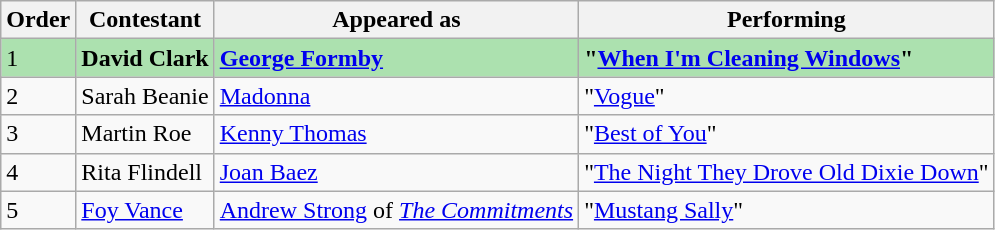<table class="wikitable">
<tr>
<th>Order</th>
<th>Contestant</th>
<th>Appeared as</th>
<th>Performing</th>
</tr>
<tr style="background:#ACE1AF;">
<td>1</td>
<td><strong>David Clark</strong></td>
<td><strong><a href='#'>George Formby</a></strong></td>
<td><strong>"<a href='#'>When I'm Cleaning Windows</a>"</strong></td>
</tr>
<tr>
<td>2</td>
<td>Sarah Beanie</td>
<td><a href='#'>Madonna</a></td>
<td>"<a href='#'>Vogue</a>"</td>
</tr>
<tr>
<td>3</td>
<td>Martin Roe</td>
<td><a href='#'>Kenny Thomas</a></td>
<td>"<a href='#'>Best of You</a>"</td>
</tr>
<tr>
<td>4</td>
<td>Rita Flindell</td>
<td><a href='#'>Joan Baez</a></td>
<td>"<a href='#'>The Night They Drove Old Dixie Down</a>"</td>
</tr>
<tr>
<td>5</td>
<td><a href='#'>Foy Vance</a></td>
<td><a href='#'>Andrew Strong</a> of <em><a href='#'>The Commitments</a></em></td>
<td>"<a href='#'>Mustang Sally</a>"</td>
</tr>
</table>
